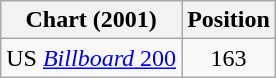<table class="wikitable" border="1">
<tr>
<th>Chart (2001)</th>
<th>Position</th>
</tr>
<tr>
<td>US <a href='#'><em>Billboard</em> 200</a></td>
<td align="center">163</td>
</tr>
</table>
